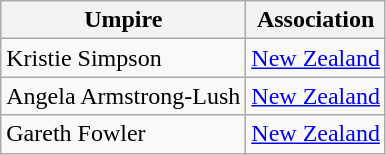<table class="wikitable collapsible">
<tr>
<th>Umpire</th>
<th>Association</th>
</tr>
<tr>
<td>Kristie Simpson</td>
<td><a href='#'>New Zealand</a></td>
</tr>
<tr>
<td>Angela Armstrong-Lush</td>
<td><a href='#'>New Zealand</a></td>
</tr>
<tr>
<td>Gareth Fowler</td>
<td><a href='#'>New Zealand</a></td>
</tr>
</table>
